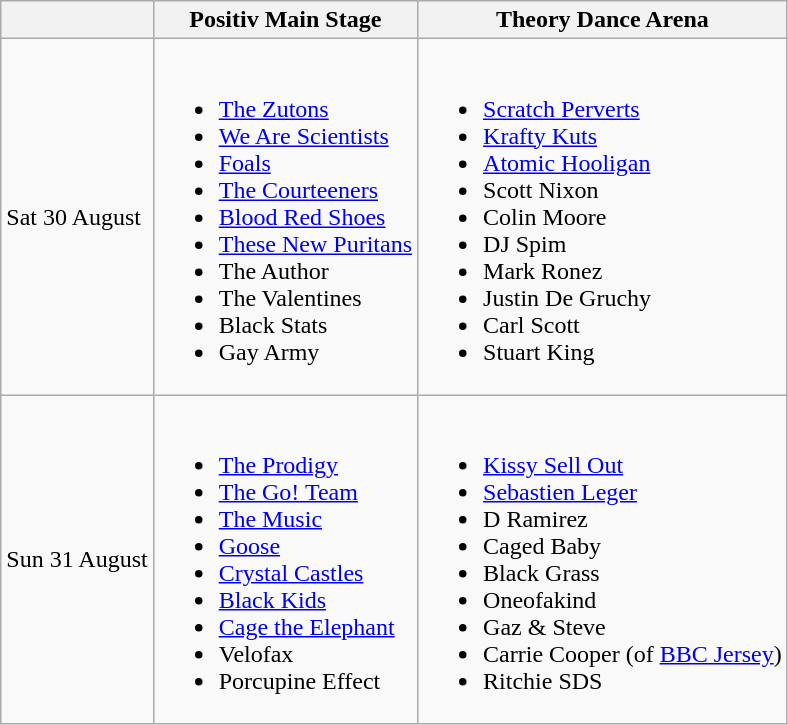<table class="wikitable">
<tr>
<th></th>
<th>Positiv Main Stage</th>
<th>Theory Dance Arena</th>
</tr>
<tr>
<td>Sat 30 August</td>
<td><br><ul><li><a href='#'>The Zutons</a></li><li><a href='#'>We Are Scientists</a></li><li><a href='#'>Foals</a></li><li><a href='#'>The Courteeners</a></li><li><a href='#'>Blood Red Shoes</a></li><li><a href='#'>These New Puritans</a></li><li>The Author</li><li>The Valentines</li><li>Black Stats</li><li>Gay Army</li></ul></td>
<td><br><ul><li><a href='#'>Scratch Perverts</a></li><li><a href='#'>Krafty Kuts</a></li><li><a href='#'>Atomic Hooligan</a></li><li>Scott Nixon</li><li>Colin Moore</li><li>DJ Spim</li><li>Mark Ronez</li><li>Justin De Gruchy</li><li>Carl Scott</li><li>Stuart King</li></ul></td>
</tr>
<tr>
<td>Sun 31 August</td>
<td><br><ul><li><a href='#'>The Prodigy</a></li><li><a href='#'>The Go! Team</a></li><li><a href='#'>The Music</a></li><li><a href='#'>Goose</a></li><li><a href='#'>Crystal Castles</a></li><li><a href='#'>Black Kids</a></li><li><a href='#'>Cage the Elephant</a></li><li>Velofax</li><li>Porcupine Effect</li></ul></td>
<td><br><ul><li><a href='#'>Kissy Sell Out</a></li><li><a href='#'>Sebastien Leger</a></li><li>D Ramirez</li><li>Caged Baby</li><li>Black Grass</li><li>Oneofakind</li><li>Gaz & Steve</li><li>Carrie Cooper (of <a href='#'>BBC Jersey</a>)</li><li>Ritchie SDS</li></ul></td>
</tr>
</table>
